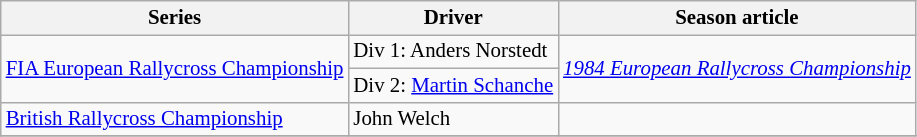<table class="wikitable" style="font-size: 87%;">
<tr>
<th>Series</th>
<th>Driver</th>
<th>Season article</th>
</tr>
<tr>
<td rowspan=2><a href='#'>FIA European Rallycross Championship</a></td>
<td>Div 1:  Anders Norstedt</td>
<td rowspan=2><em><a href='#'>1984 European Rallycross Championship</a></em></td>
</tr>
<tr>
<td>Div 2:  <a href='#'>Martin Schanche</a></td>
</tr>
<tr>
<td><a href='#'>British Rallycross Championship</a></td>
<td> John Welch</td>
<td></td>
</tr>
<tr>
</tr>
</table>
